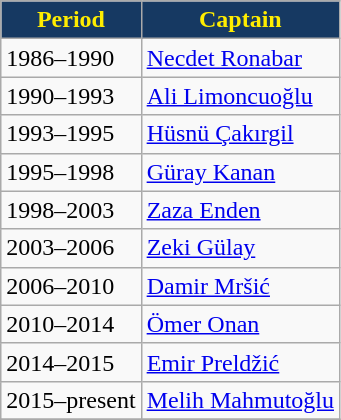<table class="wikitable">
<tr>
<th style="color:#FFED00; background:#163962;">Period</th>
<th style="color:#FFED00; background:#163962;">Captain</th>
</tr>
<tr>
<td>1986–1990</td>
<td> <a href='#'>Necdet Ronabar</a></td>
</tr>
<tr>
<td>1990–1993</td>
<td> <a href='#'>Ali Limoncuoğlu</a></td>
</tr>
<tr>
<td>1993–1995</td>
<td> <a href='#'>Hüsnü Çakırgil</a></td>
</tr>
<tr>
<td>1995–1998</td>
<td> <a href='#'>Güray Kanan</a></td>
</tr>
<tr>
<td>1998–2003</td>
<td> <a href='#'>Zaza Enden</a></td>
</tr>
<tr>
<td>2003–2006</td>
<td> <a href='#'>Zeki Gülay</a></td>
</tr>
<tr>
<td>2006–2010</td>
<td> <a href='#'>Damir Mršić</a></td>
</tr>
<tr>
<td>2010–2014</td>
<td> <a href='#'>Ömer Onan</a></td>
</tr>
<tr>
<td>2014–2015</td>
<td> <a href='#'>Emir Preldžić</a></td>
</tr>
<tr>
<td>2015–present</td>
<td> <a href='#'>Melih Mahmutoğlu</a></td>
</tr>
<tr>
</tr>
</table>
